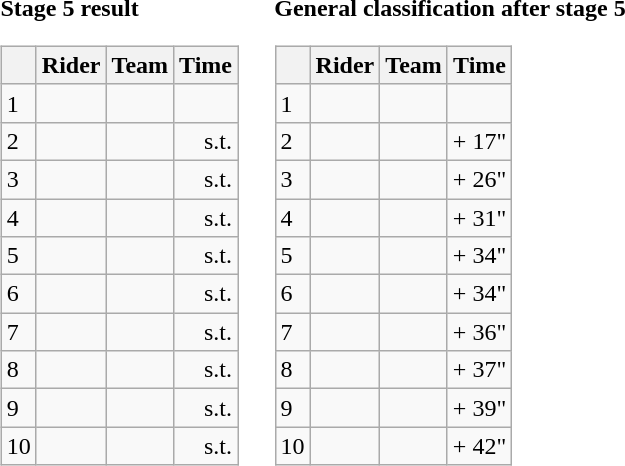<table>
<tr>
<td><strong>Stage 5 result</strong><br><table class="wikitable">
<tr>
<th></th>
<th>Rider</th>
<th>Team</th>
<th>Time</th>
</tr>
<tr>
<td>1</td>
<td></td>
<td></td>
<td align="right"></td>
</tr>
<tr>
<td>2</td>
<td></td>
<td></td>
<td align="right">s.t.</td>
</tr>
<tr>
<td>3</td>
<td></td>
<td></td>
<td align="right">s.t.</td>
</tr>
<tr>
<td>4</td>
<td></td>
<td></td>
<td align="right">s.t.</td>
</tr>
<tr>
<td>5</td>
<td></td>
<td></td>
<td align="right">s.t.</td>
</tr>
<tr>
<td>6</td>
<td></td>
<td></td>
<td align="right">s.t.</td>
</tr>
<tr>
<td>7</td>
<td></td>
<td></td>
<td align="right">s.t.</td>
</tr>
<tr>
<td>8</td>
<td></td>
<td></td>
<td align="right">s.t.</td>
</tr>
<tr>
<td>9</td>
<td></td>
<td></td>
<td align="right">s.t.</td>
</tr>
<tr>
<td>10</td>
<td></td>
<td></td>
<td align="right">s.t.</td>
</tr>
</table>
</td>
<td></td>
<td><strong>General classification after stage 5</strong><br><table class="wikitable">
<tr>
<th></th>
<th>Rider</th>
<th>Team</th>
<th>Time</th>
</tr>
<tr>
<td>1</td>
<td> </td>
<td></td>
<td align="right"></td>
</tr>
<tr>
<td>2</td>
<td></td>
<td></td>
<td align="right">+ 17"</td>
</tr>
<tr>
<td>3</td>
<td></td>
<td></td>
<td align="right">+ 26"</td>
</tr>
<tr>
<td>4</td>
<td></td>
<td></td>
<td align="right">+ 31"</td>
</tr>
<tr>
<td>5</td>
<td></td>
<td></td>
<td align="right">+ 34"</td>
</tr>
<tr>
<td>6</td>
<td></td>
<td></td>
<td align="right">+ 34"</td>
</tr>
<tr>
<td>7</td>
<td></td>
<td></td>
<td align="right">+ 36"</td>
</tr>
<tr>
<td>8</td>
<td></td>
<td></td>
<td align="right">+ 37"</td>
</tr>
<tr>
<td>9</td>
<td></td>
<td></td>
<td align="right">+ 39"</td>
</tr>
<tr>
<td>10</td>
<td></td>
<td></td>
<td align="right">+ 42"</td>
</tr>
</table>
</td>
</tr>
</table>
